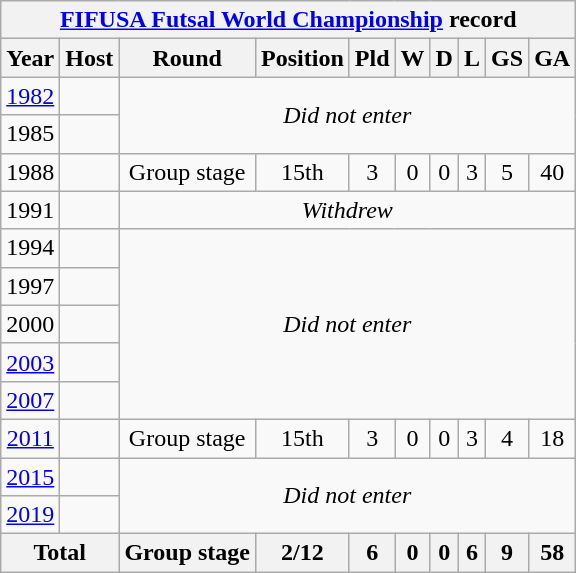<table class="wikitable" style="text-align:center">
<tr>
<th colspan="10"><a href='#'>FIFUSA Futsal World Championship</a> record</th>
</tr>
<tr>
<th>Year</th>
<th>Host</th>
<th>Round</th>
<th>Position</th>
<th>Pld</th>
<th>W</th>
<th>D</th>
<th>L</th>
<th>GS</th>
<th>GA</th>
</tr>
<tr>
<td><a href='#'>1982</a></td>
<td align=left></td>
<td colspan=8 rowspan=2><em>Did not enter</em></td>
</tr>
<tr>
<td>1985</td>
<td align=left></td>
</tr>
<tr>
<td>1988</td>
<td align=left></td>
<td>Group stage</td>
<td>15th</td>
<td>3</td>
<td>0</td>
<td>0</td>
<td>3</td>
<td>5</td>
<td>40</td>
</tr>
<tr>
<td>1991</td>
<td align=left></td>
<td colspan=8><em>Withdrew</em></td>
</tr>
<tr>
<td>1994</td>
<td align=left></td>
<td colspan=8 rowspan=5><em>Did not enter</em></td>
</tr>
<tr>
<td>1997</td>
<td align=left></td>
</tr>
<tr>
<td>2000</td>
<td align=left></td>
</tr>
<tr>
<td><a href='#'>2003</a></td>
<td align=left></td>
</tr>
<tr>
<td><a href='#'>2007</a></td>
<td align=left></td>
</tr>
<tr>
<td><a href='#'>2011</a></td>
<td align=left></td>
<td>Group stage</td>
<td>15th</td>
<td>3</td>
<td>0</td>
<td>0</td>
<td>3</td>
<td>4</td>
<td>18</td>
</tr>
<tr>
<td><a href='#'>2015</a></td>
<td align=left></td>
<td colspan=8 rowspan=2><em>Did not enter</em></td>
</tr>
<tr>
<td><a href='#'>2019</a></td>
<td align=left></td>
</tr>
<tr>
<th colspan="2">Total</th>
<th>Group stage</th>
<th>2/12</th>
<th>6</th>
<th>0</th>
<th>0</th>
<th>6</th>
<th>9</th>
<th>58</th>
</tr>
</table>
